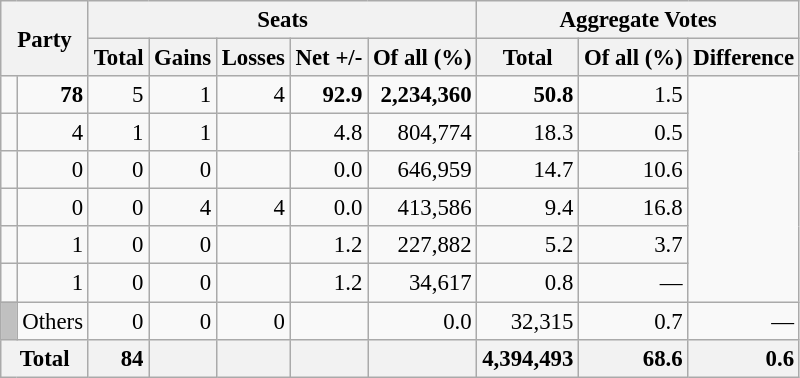<table class="wikitable sortable" style="text-align:right; font-size:95%;">
<tr>
<th colspan="2" rowspan="2">Party</th>
<th colspan="5">Seats</th>
<th colspan="3">Aggregate Votes</th>
</tr>
<tr>
<th>Total</th>
<th>Gains</th>
<th>Losses</th>
<th>Net +/-</th>
<th>Of all (%)</th>
<th>Total</th>
<th>Of all (%)</th>
<th>Difference</th>
</tr>
<tr>
<td></td>
<td><strong>78</strong></td>
<td>5</td>
<td>1</td>
<td>4</td>
<td><strong>92.9</strong></td>
<td><strong>2,234,360</strong></td>
<td><strong>50.8</strong></td>
<td>1.5</td>
</tr>
<tr>
<td></td>
<td>4</td>
<td>1</td>
<td>1</td>
<td></td>
<td>4.8</td>
<td>804,774</td>
<td>18.3</td>
<td>0.5</td>
</tr>
<tr>
<td></td>
<td>0</td>
<td>0</td>
<td>0</td>
<td></td>
<td>0.0</td>
<td>646,959</td>
<td>14.7</td>
<td>10.6</td>
</tr>
<tr>
<td></td>
<td>0</td>
<td>0</td>
<td>4</td>
<td>4</td>
<td>0.0</td>
<td>413,586</td>
<td>9.4</td>
<td>16.8</td>
</tr>
<tr>
<td></td>
<td>1</td>
<td>0</td>
<td>0</td>
<td></td>
<td>1.2</td>
<td>227,882</td>
<td>5.2</td>
<td>3.7</td>
</tr>
<tr>
<td></td>
<td>1</td>
<td>0</td>
<td>0</td>
<td></td>
<td>1.2</td>
<td>34,617</td>
<td>0.8</td>
<td>—</td>
</tr>
<tr>
<td style="background:silver;"> </td>
<td align=left>Others</td>
<td>0</td>
<td>0</td>
<td>0</td>
<td></td>
<td>0.0</td>
<td>32,315</td>
<td>0.7</td>
<td>—</td>
</tr>
<tr class="sortbottom">
<th colspan="2" style="background:#f2f2f2"><strong>Total</strong></th>
<td style="background:#f2f2f2;"><strong>84</strong></td>
<td style="background:#f2f2f2;"></td>
<td style="background:#f2f2f2;"></td>
<td style="background:#f2f2f2;"></td>
<td style="background:#f2f2f2;"></td>
<td style="background:#f2f2f2;"><strong>4,394,493</strong></td>
<td style="background:#f2f2f2;"><strong>68.6</strong></td>
<td style="background:#f2f2f2;"><strong>0.6</strong></td>
</tr>
</table>
